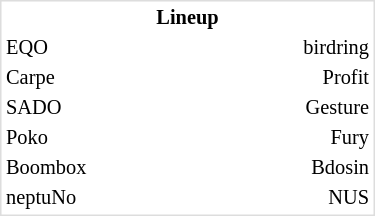<table class="floatright mw-collapsible mw-collapsed" style="text-align:center; font-size:85%; border:1px solid #ddd; width:250px">
<tr>
<th style="width:33%;"></th>
<th style="width:33%;">Lineup</th>
<th style="width:33%;"></th>
</tr>
<tr>
<td style="text-align:left;">EQO</td>
<td></td>
<td style="text-align:right;">birdring</td>
</tr>
<tr>
<td style="text-align:left;">Carpe</td>
<td></td>
<td style="text-align:right;">Profit</td>
</tr>
<tr>
<td style="text-align:left;">SADO</td>
<td></td>
<td style="text-align:right;">Gesture</td>
</tr>
<tr>
<td style="text-align:left;">Poko</td>
<td></td>
<td style="text-align:right;">Fury</td>
</tr>
<tr>
<td style="text-align:left;">Boombox</td>
<td></td>
<td style="text-align:right;">Bdosin</td>
</tr>
<tr>
<td style="text-align:left;">neptuNo</td>
<td></td>
<td style="text-align:right;">NUS</td>
</tr>
</table>
